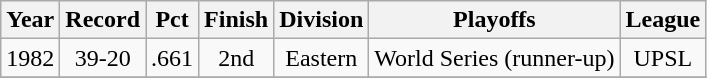<table class="wikitable">
<tr style="background: #F2F2F2;">
<th>Year</th>
<th>Record</th>
<th>Pct</th>
<th>Finish</th>
<th>Division</th>
<th>Playoffs</th>
<th>League</th>
</tr>
<tr align=center>
<td>1982</td>
<td>39-20</td>
<td>.661</td>
<td>2nd</td>
<td>Eastern</td>
<td>World Series (runner-up)</td>
<td>UPSL</td>
</tr>
<tr align=center>
</tr>
</table>
